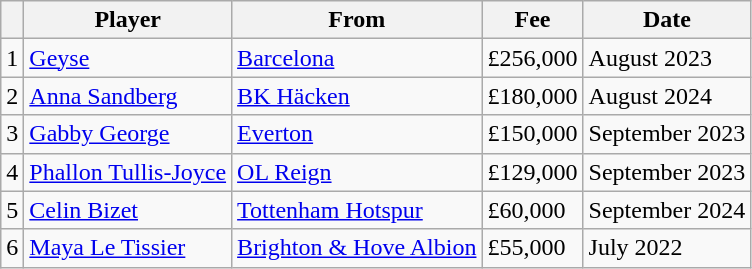<table class="wikitable">
<tr>
<th></th>
<th>Player</th>
<th>From</th>
<th>Fee</th>
<th>Date</th>
</tr>
<tr>
<td>1</td>
<td> <a href='#'>Geyse</a></td>
<td> <a href='#'>Barcelona</a></td>
<td>£256,000</td>
<td>August 2023</td>
</tr>
<tr>
<td>2</td>
<td> <a href='#'>Anna Sandberg</a></td>
<td> <a href='#'>BK Häcken</a></td>
<td>£180,000</td>
<td>August 2024</td>
</tr>
<tr>
<td>3</td>
<td> <a href='#'>Gabby George</a></td>
<td> <a href='#'>Everton</a></td>
<td>£150,000</td>
<td>September 2023</td>
</tr>
<tr>
<td>4</td>
<td> <a href='#'>Phallon Tullis-Joyce</a></td>
<td> <a href='#'>OL Reign</a></td>
<td>£129,000</td>
<td>September 2023</td>
</tr>
<tr>
<td>5</td>
<td> <a href='#'>Celin Bizet</a></td>
<td> <a href='#'>Tottenham Hotspur</a></td>
<td>£60,000</td>
<td>September 2024</td>
</tr>
<tr>
<td>6</td>
<td> <a href='#'>Maya Le Tissier</a></td>
<td> <a href='#'>Brighton & Hove Albion</a></td>
<td>£55,000</td>
<td>July 2022</td>
</tr>
</table>
